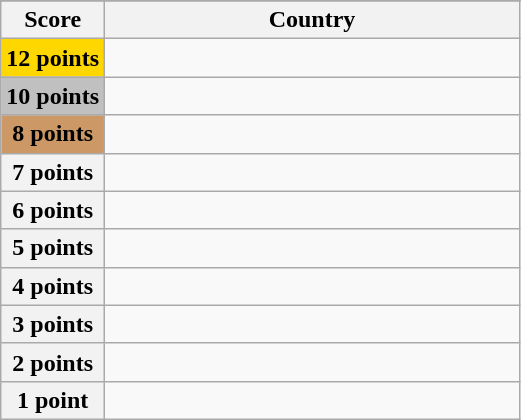<table class="wikitable">
<tr>
</tr>
<tr>
<th scope="col" width="20%">Score</th>
<th scope="col">Country</th>
</tr>
<tr>
<th scope="row" style="background:gold">12 points</th>
<td></td>
</tr>
<tr>
<th scope="row" style="background:silver">10 points</th>
<td></td>
</tr>
<tr>
<th scope="row" style="background:#CC9966">8 points</th>
<td></td>
</tr>
<tr>
<th scope="row">7 points</th>
<td></td>
</tr>
<tr>
<th scope="row">6 points</th>
<td></td>
</tr>
<tr>
<th scope="row">5 points</th>
<td></td>
</tr>
<tr>
<th scope="row">4 points</th>
<td></td>
</tr>
<tr>
<th scope="row">3 points</th>
<td></td>
</tr>
<tr>
<th scope="row">2 points</th>
<td></td>
</tr>
<tr>
<th scope="row">1 point</th>
<td></td>
</tr>
</table>
